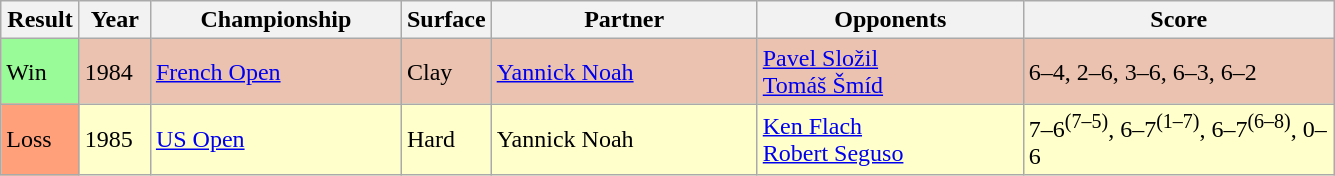<table class="sortable wikitable">
<tr>
<th style="width:45px">Result</th>
<th style="width:40px">Year</th>
<th style="width:160px">Championship</th>
<th style="width:50px">Surface</th>
<th style="width:170px">Partner</th>
<th style="width:170px">Opponents</th>
<th style="width:200px" class="unsortable">Score</th>
</tr>
<tr style="background:#ebc2af;">
<td style="background:#98fb98;">Win</td>
<td>1984</td>
<td><a href='#'>French Open</a></td>
<td>Clay</td>
<td> <a href='#'>Yannick Noah</a></td>
<td> <a href='#'>Pavel Složil</a><br> <a href='#'>Tomáš Šmíd</a></td>
<td>6–4, 2–6, 3–6, 6–3, 6–2</td>
</tr>
<tr style="background:#ffc;">
<td style="background:#ffa07a;">Loss</td>
<td>1985</td>
<td><a href='#'>US Open</a></td>
<td>Hard</td>
<td> Yannick Noah</td>
<td> <a href='#'>Ken Flach</a><br> <a href='#'>Robert Seguso</a></td>
<td>7–6<sup>(7–5)</sup>, 6–7<sup>(1–7)</sup>, 6–7<sup>(6–8)</sup>, 0–6</td>
</tr>
</table>
